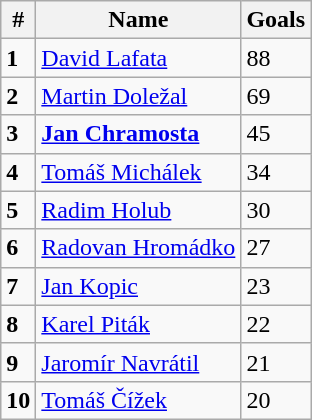<table class="wikitable">
<tr>
<th>#</th>
<th>Name</th>
<th>Goals</th>
</tr>
<tr>
<td><strong>1</strong></td>
<td> <a href='#'>David Lafata</a></td>
<td>88</td>
</tr>
<tr>
<td><strong>2</strong></td>
<td> <a href='#'>Martin Doležal</a></td>
<td>69</td>
</tr>
<tr>
<td><strong>3</strong></td>
<td> <strong><a href='#'>Jan Chramosta</a></strong></td>
<td>45</td>
</tr>
<tr>
<td><strong>4</strong></td>
<td> <a href='#'>Tomáš Michálek</a></td>
<td>34</td>
</tr>
<tr>
<td><strong>5</strong></td>
<td> <a href='#'>Radim Holub</a></td>
<td>30</td>
</tr>
<tr>
<td><strong>6</strong></td>
<td> <a href='#'>Radovan Hromádko</a></td>
<td>27</td>
</tr>
<tr>
<td><strong>7</strong></td>
<td> <a href='#'>Jan Kopic</a></td>
<td>23</td>
</tr>
<tr>
<td><strong>8</strong></td>
<td> <a href='#'>Karel Piták</a></td>
<td>22</td>
</tr>
<tr>
<td><strong>9</strong></td>
<td> <a href='#'>Jaromír Navrátil</a></td>
<td>21</td>
</tr>
<tr>
<td><strong>10</strong></td>
<td> <a href='#'>Tomáš Čížek</a></td>
<td>20</td>
</tr>
</table>
